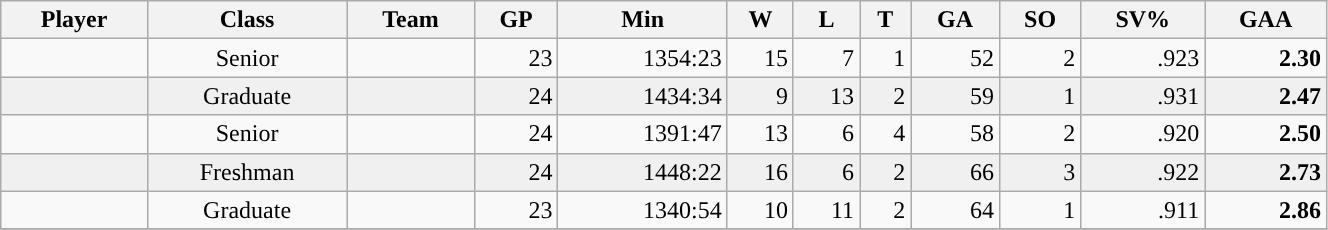<table class="wikitable sortable" style="text-align: center; "width=70%">
<tr>
<th>Player</th>
<th>Class</th>
<th>Team</th>
<th>GP</th>
<th>Min</th>
<th>W</th>
<th>L</th>
<th>T</th>
<th>GA</th>
<th>SO</th>
<th>SV%</th>
<th>GAA</th>
</tr>
<tr>
<td style="text-align: left"></td>
<td>Senior</td>
<td><strong><a href='#'></a></strong></td>
<td style="text-align: right">23</td>
<td style="text-align: right">1354:23</td>
<td style="text-align: right">15</td>
<td style="text-align: right">7</td>
<td style="text-align: right">1</td>
<td style="text-align: right">52</td>
<td style="text-align: right">2</td>
<td style="text-align: right">.923</td>
<td style="text-align: right"><strong>2.30</strong></td>
</tr>
<tr bgcolor=f0f0f0>
<td style="text-align: left"></td>
<td>Graduate</td>
<td><strong><a href='#'></a></strong></td>
<td style="text-align: right">24</td>
<td style="text-align: right">1434:34</td>
<td style="text-align: right">9</td>
<td style="text-align: right">13</td>
<td style="text-align: right">2</td>
<td style="text-align: right">59</td>
<td style="text-align: right">1</td>
<td style="text-align: right">.931</td>
<td style="text-align: right"><strong>2.47</strong></td>
</tr>
<tr>
<td style="text-align: left"></td>
<td>Senior</td>
<td><strong><a href='#'></a></strong></td>
<td style="text-align: right">24</td>
<td style="text-align: right">1391:47</td>
<td style="text-align: right">13</td>
<td style="text-align: right">6</td>
<td style="text-align: right">4</td>
<td style="text-align: right">58</td>
<td style="text-align: right">2</td>
<td style="text-align: right">.920</td>
<td style="text-align: right"><strong>2.50</strong></td>
</tr>
<tr bgcolor=f0f0f0>
<td style="text-align: left"></td>
<td>Freshman</td>
<td><strong><a href='#'></a></strong></td>
<td style="text-align: right">24</td>
<td style="text-align: right">1448:22</td>
<td style="text-align: right">16</td>
<td style="text-align: right">6</td>
<td style="text-align: right">2</td>
<td style="text-align: right">66</td>
<td style="text-align: right">3</td>
<td style="text-align: right">.922</td>
<td style="text-align: right"><strong>2.73</strong></td>
</tr>
<tr>
<td style="text-align: left"></td>
<td>Graduate</td>
<td><strong><a href='#'></a></strong></td>
<td style="text-align: right">23</td>
<td style="text-align: right">1340:54</td>
<td style="text-align: right">10</td>
<td style="text-align: right">11</td>
<td style="text-align: right">2</td>
<td style="text-align: right">64</td>
<td style="text-align: right">1</td>
<td style="text-align: right">.911</td>
<td style="text-align: right"><strong>2.86</strong></td>
</tr>
<tr>
</tr>
</table>
